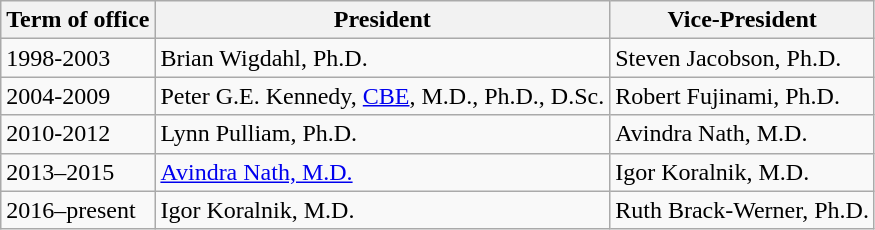<table class="wikitable">
<tr>
<th>Term of office</th>
<th>President</th>
<th>Vice-President</th>
</tr>
<tr>
<td>1998-2003</td>
<td>Brian Wigdahl, Ph.D.</td>
<td>Steven Jacobson, Ph.D.</td>
</tr>
<tr>
<td>2004-2009</td>
<td>Peter G.E. Kennedy, <a href='#'>CBE</a>, M.D., Ph.D., D.Sc.</td>
<td>Robert Fujinami, Ph.D.</td>
</tr>
<tr>
<td>2010-2012</td>
<td>Lynn Pulliam, Ph.D.</td>
<td>Avindra Nath, M.D.</td>
</tr>
<tr>
<td>2013–2015</td>
<td><a href='#'>Avindra Nath, M.D.</a></td>
<td>Igor Koralnik, M.D.</td>
</tr>
<tr>
<td>2016–present</td>
<td>Igor Koralnik, M.D.</td>
<td>Ruth Brack-Werner, Ph.D.</td>
</tr>
</table>
